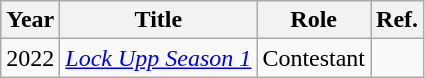<table class="wikitable">
<tr>
<th>Year</th>
<th>Title</th>
<th>Role</th>
<th>Ref.</th>
</tr>
<tr>
<td>2022</td>
<td><em><a href='#'>Lock Upp Season 1</a></em></td>
<td>Contestant</td>
<td></td>
</tr>
</table>
